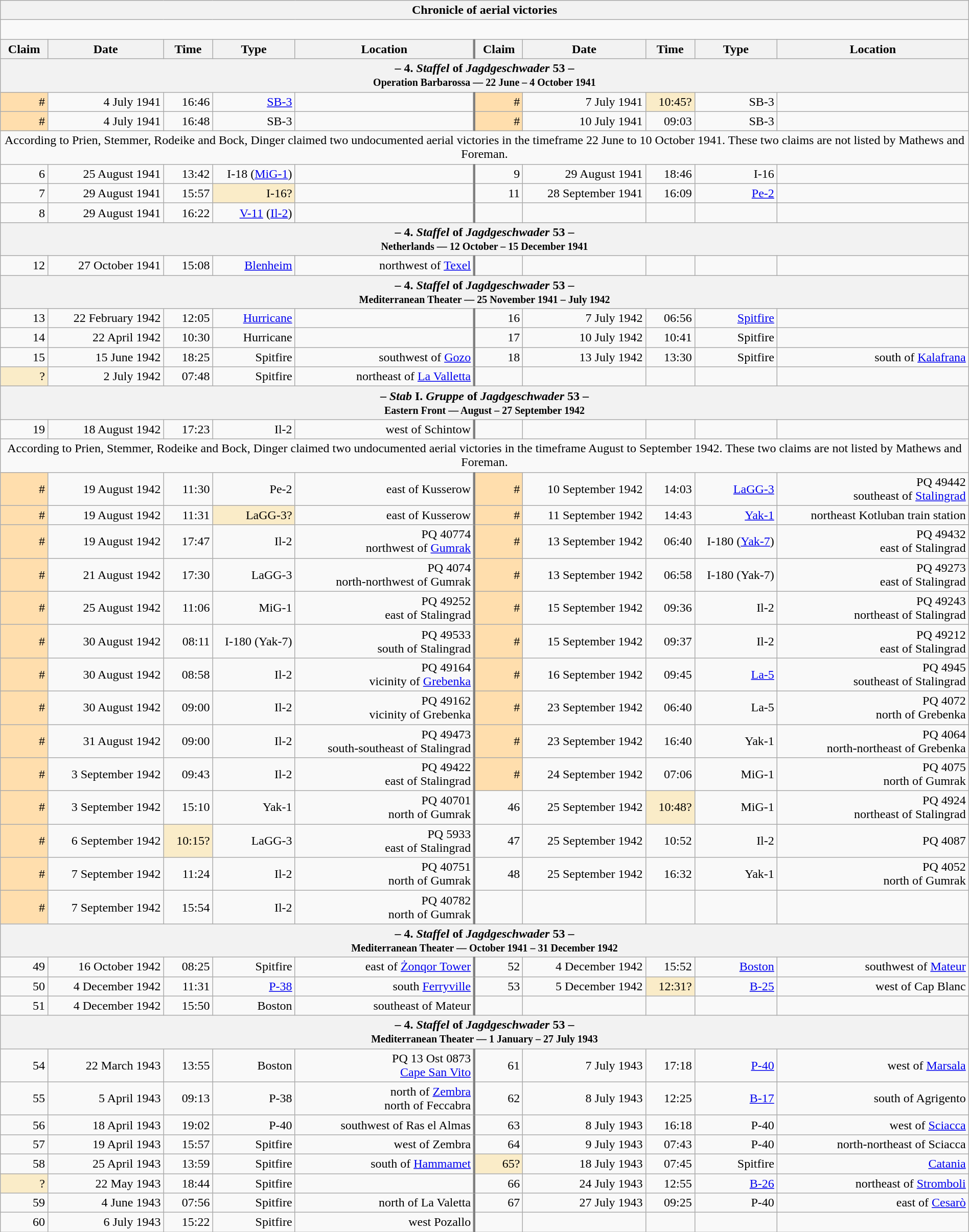<table class="wikitable plainrowheaders collapsible" style="margin-left: auto; margin-right: auto; border: none; text-align:right; width: 100%;">
<tr>
<th colspan="10">Chronicle of aerial victories</th>
</tr>
<tr>
<td colspan="10" style="text-align: left;"><br>
</td>
</tr>
<tr>
<th scope="col">Claim</th>
<th scope="col">Date</th>
<th scope="col">Time</th>
<th scope="col" width="100px">Type</th>
<th scope="col">Location</th>
<th scope="col" style="border-left: 3px solid grey;">Claim</th>
<th scope="col">Date</th>
<th scope="col">Time</th>
<th scope="col" width="100px">Type</th>
<th scope="col">Location</th>
</tr>
<tr>
<th colspan="10">– 4. <em>Staffel</em> of <em>Jagdgeschwader</em> 53 –<br><small>Operation Barbarossa — 22 June – 4 October 1941</small></th>
</tr>
<tr>
<td style="background:#ffdead">#</td>
<td>4 July 1941</td>
<td>16:46</td>
<td><a href='#'>SB-3</a></td>
<td></td>
<td style="border-left: 3px solid grey; background:#ffdead">#</td>
<td>7 July 1941</td>
<td style="background:#faecc8">10:45?</td>
<td>SB-3</td>
<td></td>
</tr>
<tr>
<td style="background:#ffdead">#</td>
<td>4 July 1941</td>
<td>16:48</td>
<td>SB-3</td>
<td></td>
<td style="border-left: 3px solid grey; background:#ffdead">#</td>
<td>10 July 1941</td>
<td>09:03</td>
<td>SB-3</td>
<td></td>
</tr>
<tr>
<td colspan="10" style="text-align: center">According to Prien, Stemmer, Rodeike and Bock, Dinger claimed two undocumented aerial victories in the timeframe 22 June to 10 October 1941. These two claims are not listed by Mathews and Foreman.</td>
</tr>
<tr>
<td>6</td>
<td>25 August 1941</td>
<td>13:42</td>
<td>I-18 (<a href='#'>MiG-1</a>)</td>
<td></td>
<td style="border-left: 3px solid grey;">9</td>
<td>29 August 1941</td>
<td>18:46</td>
<td>I-16</td>
<td></td>
</tr>
<tr>
<td>7</td>
<td>29 August 1941</td>
<td>15:57</td>
<td style="background:#faecc8">I-16?</td>
<td></td>
<td style="border-left: 3px solid grey;">11</td>
<td>28 September 1941</td>
<td>16:09</td>
<td><a href='#'>Pe-2</a></td>
<td></td>
</tr>
<tr>
<td>8</td>
<td>29 August 1941</td>
<td>16:22</td>
<td><a href='#'>V-11</a> (<a href='#'>Il-2</a>)</td>
<td></td>
<td style="border-left: 3px solid grey;"></td>
<td></td>
<td></td>
<td></td>
<td></td>
</tr>
<tr>
<th colspan="10">– 4. <em>Staffel</em> of <em>Jagdgeschwader</em> 53 –<br><small>Netherlands — 12 October – 15 December 1941</small></th>
</tr>
<tr>
<td>12</td>
<td>27 October 1941</td>
<td>15:08</td>
<td><a href='#'>Blenheim</a></td>
<td> northwest of  <a href='#'>Texel</a></td>
<td style="border-left: 3px solid grey;"></td>
<td></td>
<td></td>
<td></td>
<td></td>
</tr>
<tr>
<th colspan="10">– 4. <em>Staffel</em> of <em>Jagdgeschwader</em> 53 –<br><small>Mediterranean Theater — 25 November 1941 – July 1942</small></th>
</tr>
<tr>
<td>13</td>
<td>22 February 1942</td>
<td>12:05</td>
<td><a href='#'>Hurricane</a></td>
<td></td>
<td style="border-left: 3px solid grey;">16</td>
<td>7 July 1942</td>
<td>06:56</td>
<td><a href='#'>Spitfire</a></td>
<td></td>
</tr>
<tr>
<td>14</td>
<td>22 April 1942</td>
<td>10:30</td>
<td>Hurricane</td>
<td></td>
<td style="border-left: 3px solid grey;">17</td>
<td>10 July 1942</td>
<td>10:41</td>
<td>Spitfire</td>
<td></td>
</tr>
<tr>
<td>15</td>
<td>15 June 1942</td>
<td>18:25</td>
<td>Spitfire</td>
<td> southwest of <a href='#'>Gozo</a></td>
<td style="border-left: 3px solid grey;">18</td>
<td>13 July 1942</td>
<td>13:30</td>
<td>Spitfire</td>
<td> south of <a href='#'>Kalafrana</a></td>
</tr>
<tr>
<td style="background:#faecc8">?</td>
<td>2 July 1942</td>
<td>07:48</td>
<td>Spitfire</td>
<td> northeast of <a href='#'>La Valletta</a></td>
<td style="border-left: 3px solid grey;"></td>
<td></td>
<td></td>
<td></td>
<td></td>
</tr>
<tr>
<th colspan="10">– <em>Stab</em> I. <em>Gruppe</em> of <em>Jagdgeschwader</em> 53 –<br><small>Eastern Front — August – 27 September 1942</small></th>
</tr>
<tr>
<td>19</td>
<td>18 August 1942</td>
<td>17:23</td>
<td>Il-2</td>
<td>west of Schintow</td>
<td style="border-left: 3px solid grey;"></td>
<td></td>
<td></td>
<td></td>
<td></td>
</tr>
<tr>
<td colspan="10" style="text-align: center">According to Prien, Stemmer, Rodeike and Bock, Dinger claimed two undocumented aerial victories in the timeframe August to September 1942. These two claims are not listed by Mathews and Foreman.</td>
</tr>
<tr>
<td style="background:#ffdead">#</td>
<td>19 August 1942</td>
<td>11:30</td>
<td>Pe-2</td>
<td>east of Kusserow</td>
<td style="border-left: 3px solid grey; background:#ffdead">#</td>
<td>10 September 1942</td>
<td>14:03</td>
<td><a href='#'>LaGG-3</a></td>
<td>PQ 49442<br> southeast of <a href='#'>Stalingrad</a></td>
</tr>
<tr>
<td style="background:#ffdead">#</td>
<td>19 August 1942</td>
<td>11:31</td>
<td style="background:#faecc8">LaGG-3?</td>
<td>east of Kusserow</td>
<td style="border-left: 3px solid grey; background:#ffdead">#</td>
<td>11 September 1942</td>
<td>14:43</td>
<td><a href='#'>Yak-1</a></td>
<td> northeast Kotluban train station</td>
</tr>
<tr>
<td style="background:#ffdead">#</td>
<td>19 August 1942</td>
<td>17:47</td>
<td>Il-2</td>
<td>PQ 40774<br> northwest of <a href='#'>Gumrak</a></td>
<td style="border-left: 3px solid grey; background:#ffdead">#</td>
<td>13 September 1942</td>
<td>06:40</td>
<td>I-180 (<a href='#'>Yak-7</a>)</td>
<td>PQ 49432<br> east of Stalingrad</td>
</tr>
<tr>
<td style="background:#ffdead">#</td>
<td>21 August 1942</td>
<td>17:30</td>
<td>LaGG-3</td>
<td>PQ 4074<br> north-northwest of Gumrak</td>
<td style="border-left: 3px solid grey; background:#ffdead">#</td>
<td>13 September 1942</td>
<td>06:58</td>
<td>I-180 (Yak-7)</td>
<td>PQ 49273<br> east of Stalingrad</td>
</tr>
<tr>
<td style="background:#ffdead">#</td>
<td>25 August 1942</td>
<td>11:06</td>
<td>MiG-1</td>
<td>PQ 49252<br> east of Stalingrad</td>
<td style="border-left: 3px solid grey; background:#ffdead">#</td>
<td>15 September 1942</td>
<td>09:36</td>
<td>Il-2</td>
<td>PQ 49243<br> northeast of Stalingrad</td>
</tr>
<tr>
<td style="background:#ffdead">#</td>
<td>30 August 1942</td>
<td>08:11</td>
<td>I-180 (Yak-7)</td>
<td>PQ 49533<br> south of Stalingrad</td>
<td style="border-left: 3px solid grey; background:#ffdead">#</td>
<td>15 September 1942</td>
<td>09:37</td>
<td>Il-2</td>
<td>PQ 49212<br> east of Stalingrad</td>
</tr>
<tr>
<td style="background:#ffdead">#</td>
<td>30 August 1942</td>
<td>08:58</td>
<td>Il-2</td>
<td>PQ 49164<br>vicinity of <a href='#'>Grebenka</a></td>
<td style="border-left: 3px solid grey; background:#ffdead">#</td>
<td>16 September 1942</td>
<td>09:45</td>
<td><a href='#'>La-5</a></td>
<td>PQ 4945<br> southeast of Stalingrad</td>
</tr>
<tr>
<td style="background:#ffdead">#</td>
<td>30 August 1942</td>
<td>09:00</td>
<td>Il-2</td>
<td>PQ 49162<br>vicinity of Grebenka</td>
<td style="border-left: 3px solid grey; background:#ffdead">#</td>
<td>23 September 1942</td>
<td>06:40</td>
<td>La-5</td>
<td>PQ 4072<br> north of Grebenka</td>
</tr>
<tr>
<td style="background:#ffdead">#</td>
<td>31 August 1942</td>
<td>09:00</td>
<td>Il-2</td>
<td>PQ 49473<br> south-southeast of Stalingrad</td>
<td style="border-left: 3px solid grey; background:#ffdead">#</td>
<td>23 September 1942</td>
<td>16:40</td>
<td>Yak-1</td>
<td>PQ 4064<br> north-northeast of Grebenka</td>
</tr>
<tr>
<td style="background:#ffdead">#</td>
<td>3 September 1942</td>
<td>09:43</td>
<td>Il-2</td>
<td>PQ 49422<br> east of Stalingrad</td>
<td style="border-left: 3px solid grey; background:#ffdead">#</td>
<td>24 September 1942</td>
<td>07:06</td>
<td>MiG-1</td>
<td>PQ 4075<br> north of Gumrak</td>
</tr>
<tr>
<td style="background:#ffdead">#</td>
<td>3 September 1942</td>
<td>15:10</td>
<td>Yak-1</td>
<td>PQ 40701<br> north of Gumrak</td>
<td style="border-left: 3px solid grey;">46</td>
<td>25 September 1942</td>
<td style="background:#faecc8">10:48?</td>
<td>MiG-1</td>
<td>PQ 4924<br> northeast of Stalingrad</td>
</tr>
<tr>
<td style="background:#ffdead">#</td>
<td>6 September 1942</td>
<td style="background:#faecc8">10:15?</td>
<td>LaGG-3</td>
<td>PQ 5933<br> east of Stalingrad</td>
<td style="border-left: 3px solid grey;">47</td>
<td>25 September 1942</td>
<td>10:52</td>
<td>Il-2</td>
<td>PQ 4087</td>
</tr>
<tr>
<td style="background:#ffdead">#</td>
<td>7 September 1942</td>
<td>11:24</td>
<td>Il-2</td>
<td>PQ 40751<br> north of Gumrak</td>
<td style="border-left: 3px solid grey;">48</td>
<td>25 September 1942</td>
<td>16:32</td>
<td>Yak-1</td>
<td>PQ 4052<br> north of Gumrak</td>
</tr>
<tr>
<td style="background:#ffdead">#</td>
<td>7 September 1942</td>
<td>15:54</td>
<td>Il-2</td>
<td>PQ 40782<br> north of Gumrak</td>
<td style="border-left: 3px solid grey;"></td>
<td></td>
<td></td>
<td></td>
<td></td>
</tr>
<tr>
<th colspan="10">– 4. <em>Staffel</em> of <em>Jagdgeschwader</em> 53 –<br><small>Mediterranean Theater — October 1941 – 31 December 1942</small></th>
</tr>
<tr>
<td>49</td>
<td>16 October 1942</td>
<td>08:25</td>
<td>Spitfire</td>
<td> east of <a href='#'>Żonqor Tower</a></td>
<td style="border-left: 3px solid grey;">52</td>
<td>4 December 1942</td>
<td>15:52</td>
<td><a href='#'>Boston</a></td>
<td> southwest of <a href='#'>Mateur</a></td>
</tr>
<tr>
<td>50</td>
<td>4 December 1942</td>
<td>11:31</td>
<td><a href='#'>P-38</a></td>
<td> south <a href='#'>Ferryville</a></td>
<td style="border-left: 3px solid grey;">53</td>
<td>5 December 1942</td>
<td style="background:#faecc8">12:31?</td>
<td><a href='#'>B-25</a></td>
<td> west of Cap Blanc</td>
</tr>
<tr>
<td>51</td>
<td>4 December 1942</td>
<td>15:50</td>
<td>Boston</td>
<td> southeast of Mateur</td>
<td style="border-left: 3px solid grey;"></td>
<td></td>
<td></td>
<td></td>
<td></td>
</tr>
<tr>
<th colspan="10">– 4. <em>Staffel</em> of <em>Jagdgeschwader</em> 53 –<br><small>Mediterranean Theater — 1 January – 27 July 1943</small></th>
</tr>
<tr>
<td>54</td>
<td>22 March 1943</td>
<td>13:55</td>
<td>Boston</td>
<td>PQ 13 Ost 0873<br><a href='#'>Cape San Vito</a></td>
<td style="border-left: 3px solid grey;">61</td>
<td>7 July 1943</td>
<td>17:18</td>
<td><a href='#'>P-40</a></td>
<td> west of <a href='#'>Marsala</a></td>
</tr>
<tr>
<td>55</td>
<td>5 April 1943</td>
<td>09:13</td>
<td>P-38</td>
<td> north of <a href='#'>Zembra</a><br> north of Feccabra</td>
<td style="border-left: 3px solid grey;">62</td>
<td>8 July 1943</td>
<td>12:25</td>
<td><a href='#'>B-17</a></td>
<td> south of Agrigento</td>
</tr>
<tr>
<td>56</td>
<td>18 April 1943</td>
<td>19:02</td>
<td>P-40</td>
<td> southwest of Ras el Almas</td>
<td style="border-left: 3px solid grey;">63</td>
<td>8 July 1943</td>
<td>16:18</td>
<td>P-40</td>
<td>west of <a href='#'>Sciacca</a></td>
</tr>
<tr>
<td>57</td>
<td>19 April 1943</td>
<td>15:57</td>
<td>Spitfire</td>
<td> west of Zembra</td>
<td style="border-left: 3px solid grey;">64</td>
<td>9 July 1943</td>
<td>07:43</td>
<td>P-40</td>
<td> north-northeast of Sciacca</td>
</tr>
<tr>
<td>58</td>
<td>25 April 1943</td>
<td>13:59</td>
<td>Spitfire</td>
<td> south of <a href='#'>Hammamet</a></td>
<td style="border-left: 3px solid grey; background:#faecc8">65?</td>
<td>18 July 1943</td>
<td>07:45</td>
<td>Spitfire</td>
<td><a href='#'>Catania</a></td>
</tr>
<tr>
<td style="background:#faecc8">?</td>
<td>22 May 1943</td>
<td>18:44</td>
<td>Spitfire</td>
<td></td>
<td style="border-left: 3px solid grey;">66</td>
<td>24 July 1943</td>
<td>12:55</td>
<td><a href='#'>B-26</a></td>
<td> northeast of <a href='#'>Stromboli</a></td>
</tr>
<tr>
<td>59</td>
<td>4 June 1943</td>
<td>07:56</td>
<td>Spitfire</td>
<td> north of La Valetta</td>
<td style="border-left: 3px solid grey;">67</td>
<td>27 July 1943</td>
<td>09:25</td>
<td>P-40</td>
<td> east of <a href='#'>Cesarò</a></td>
</tr>
<tr>
<td>60</td>
<td>6 July 1943</td>
<td>15:22</td>
<td>Spitfire</td>
<td> west Pozallo</td>
<td style="border-left: 3px solid grey;"></td>
<td></td>
<td></td>
<td></td>
<td></td>
</tr>
</table>
